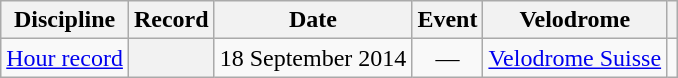<table class="wikitable">
<tr>
<th>Discipline</th>
<th>Record</th>
<th>Date</th>
<th>Event</th>
<th>Velodrome</th>
<th></th>
</tr>
<tr>
<td><a href='#'>Hour record</a></td>
<th scope="row" style="text-align:left;"></th>
<td>18 September 2014</td>
<td style="text-align:center;">—</td>
<td><a href='#'>Velodrome Suisse</a></td>
<td style="text-align:center;"></td>
</tr>
</table>
